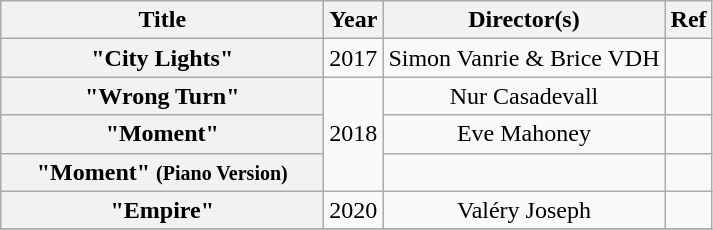<table class="wikitable plainrowheaders" style="text-align:center;">
<tr>
<th scope="col" style="width:13em;">Title</th>
<th scope="col" style="width:1em;">Year</th>
<th scope="col">Director(s)</th>
<th scope="col">Ref</th>
</tr>
<tr>
<th scope="row">"City Lights"</th>
<td>2017</td>
<td>Simon Vanrie & Brice VDH</td>
<td></td>
</tr>
<tr>
<th scope="row">"Wrong Turn"</th>
<td rowspan="3">2018</td>
<td>Nur Casadevall</td>
<td></td>
</tr>
<tr>
<th scope="row">"Moment"</th>
<td>Eve Mahoney</td>
<td></td>
</tr>
<tr>
<th scope="row">"Moment" <small>(Piano Version)</small></th>
<td></td>
<td></td>
</tr>
<tr>
<th scope="row">"Empire"</th>
<td>2020</td>
<td>Valéry Joseph</td>
<td></td>
</tr>
<tr>
</tr>
</table>
